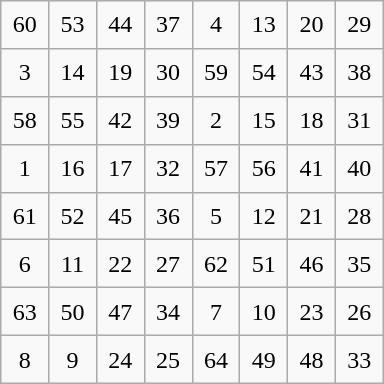<table class="wikitable" style="margin-left:auto;margin-right:auto;text-align:center;width:16em;height:16em;table-layout:fixed;">
<tr>
<td>60</td>
<td>53</td>
<td>44</td>
<td>37</td>
<td>4</td>
<td>13</td>
<td>20</td>
<td>29</td>
</tr>
<tr>
<td>3</td>
<td>14</td>
<td>19</td>
<td>30</td>
<td>59</td>
<td>54</td>
<td>43</td>
<td>38</td>
</tr>
<tr>
<td>58</td>
<td>55</td>
<td>42</td>
<td>39</td>
<td>2</td>
<td>15</td>
<td>18</td>
<td>31</td>
</tr>
<tr>
<td>1</td>
<td>16</td>
<td>17</td>
<td>32</td>
<td>57</td>
<td>56</td>
<td>41</td>
<td>40</td>
</tr>
<tr>
<td>61</td>
<td>52</td>
<td>45</td>
<td>36</td>
<td>5</td>
<td>12</td>
<td>21</td>
<td>28</td>
</tr>
<tr>
<td>6</td>
<td>11</td>
<td>22</td>
<td>27</td>
<td>62</td>
<td>51</td>
<td>46</td>
<td>35</td>
</tr>
<tr>
<td>63</td>
<td>50</td>
<td>47</td>
<td>34</td>
<td>7</td>
<td>10</td>
<td>23</td>
<td>26</td>
</tr>
<tr>
<td>8</td>
<td>9</td>
<td>24</td>
<td>25</td>
<td>64</td>
<td>49</td>
<td>48</td>
<td>33</td>
</tr>
</table>
